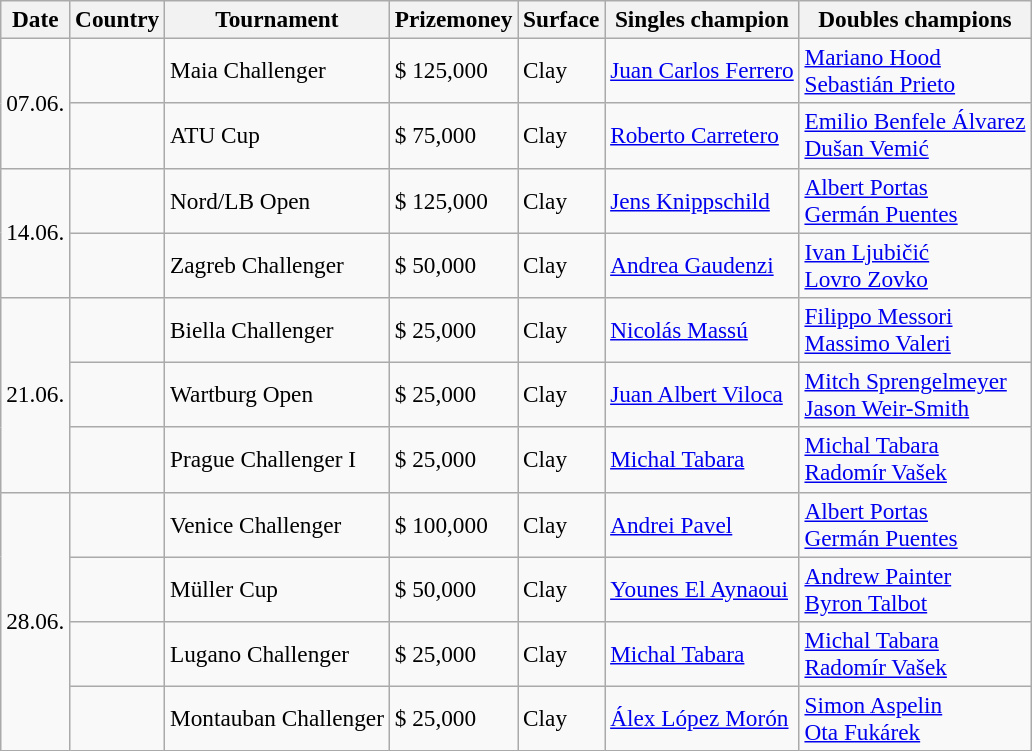<table class="sortable wikitable" style=font-size:97%>
<tr>
<th>Date</th>
<th>Country</th>
<th>Tournament</th>
<th>Prizemoney</th>
<th>Surface</th>
<th>Singles champion</th>
<th>Doubles champions</th>
</tr>
<tr>
<td rowspan="2">07.06.</td>
<td></td>
<td>Maia Challenger</td>
<td>$ 125,000</td>
<td>Clay</td>
<td> <a href='#'>Juan Carlos Ferrero</a></td>
<td> <a href='#'>Mariano Hood</a><br> <a href='#'>Sebastián Prieto</a></td>
</tr>
<tr>
<td></td>
<td>ATU Cup</td>
<td>$ 75,000</td>
<td>Clay</td>
<td> <a href='#'>Roberto Carretero</a></td>
<td> <a href='#'>Emilio Benfele Álvarez</a><br> <a href='#'>Dušan Vemić</a></td>
</tr>
<tr>
<td rowspan="2">14.06.</td>
<td></td>
<td>Nord/LB Open</td>
<td>$ 125,000</td>
<td>Clay</td>
<td> <a href='#'>Jens Knippschild</a></td>
<td> <a href='#'>Albert Portas</a><br> <a href='#'>Germán Puentes</a></td>
</tr>
<tr>
<td></td>
<td>Zagreb Challenger</td>
<td>$ 50,000</td>
<td>Clay</td>
<td> <a href='#'>Andrea Gaudenzi</a></td>
<td> <a href='#'>Ivan Ljubičić</a><br> <a href='#'>Lovro Zovko</a></td>
</tr>
<tr>
<td rowspan="3">21.06.</td>
<td></td>
<td>Biella Challenger</td>
<td>$ 25,000</td>
<td>Clay</td>
<td> <a href='#'>Nicolás Massú</a></td>
<td> <a href='#'>Filippo Messori</a><br> <a href='#'>Massimo Valeri</a></td>
</tr>
<tr>
<td></td>
<td>Wartburg Open</td>
<td>$ 25,000</td>
<td>Clay</td>
<td> <a href='#'>Juan Albert Viloca</a></td>
<td> <a href='#'>Mitch Sprengelmeyer</a><br> <a href='#'>Jason Weir-Smith</a></td>
</tr>
<tr>
<td></td>
<td>Prague Challenger I</td>
<td>$ 25,000</td>
<td>Clay</td>
<td> <a href='#'>Michal Tabara</a></td>
<td> <a href='#'>Michal Tabara</a> <br> <a href='#'>Radomír Vašek</a></td>
</tr>
<tr>
<td rowspan="4">28.06.</td>
<td></td>
<td>Venice Challenger</td>
<td>$ 100,000</td>
<td>Clay</td>
<td> <a href='#'>Andrei Pavel</a></td>
<td> <a href='#'>Albert Portas</a><br> <a href='#'>Germán Puentes</a></td>
</tr>
<tr>
<td></td>
<td>Müller Cup</td>
<td>$ 50,000</td>
<td>Clay</td>
<td> <a href='#'>Younes El Aynaoui</a></td>
<td> <a href='#'>Andrew Painter</a><br> <a href='#'>Byron Talbot</a></td>
</tr>
<tr>
<td></td>
<td>Lugano Challenger</td>
<td>$ 25,000</td>
<td>Clay</td>
<td> <a href='#'>Michal Tabara</a></td>
<td> <a href='#'>Michal Tabara</a> <br>  <a href='#'>Radomír Vašek</a></td>
</tr>
<tr>
<td></td>
<td>Montauban Challenger</td>
<td>$ 25,000</td>
<td>Clay</td>
<td> <a href='#'>Álex López Morón</a></td>
<td> <a href='#'>Simon Aspelin</a><br> <a href='#'>Ota Fukárek</a></td>
</tr>
</table>
